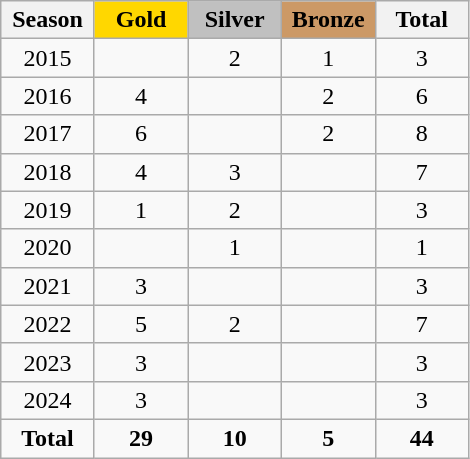<table class="wikitable" style="text-align:center">
<tr>
<th width = "55">Season</th>
<th width = "55" style = "background: Gold;">Gold</th>
<th width = "55" style = "background: Silver;">Silver</th>
<th width = "55" style = "background: #c96;">Bronze</th>
<th width = "55">Total</th>
</tr>
<tr>
<td>2015</td>
<td></td>
<td>2</td>
<td>1</td>
<td>3</td>
</tr>
<tr>
<td>2016</td>
<td>4</td>
<td></td>
<td>2</td>
<td>6</td>
</tr>
<tr>
<td>2017</td>
<td>6</td>
<td></td>
<td>2</td>
<td>8</td>
</tr>
<tr>
<td>2018</td>
<td>4</td>
<td>3</td>
<td></td>
<td>7</td>
</tr>
<tr>
<td>2019</td>
<td>1</td>
<td>2</td>
<td></td>
<td>3</td>
</tr>
<tr>
<td>2020</td>
<td></td>
<td>1</td>
<td></td>
<td>1</td>
</tr>
<tr>
<td>2021</td>
<td>3</td>
<td></td>
<td></td>
<td>3</td>
</tr>
<tr>
<td>2022</td>
<td>5</td>
<td>2</td>
<td></td>
<td>7</td>
</tr>
<tr>
<td>2023</td>
<td>3</td>
<td></td>
<td></td>
<td>3</td>
</tr>
<tr>
<td>2024</td>
<td>3</td>
<td></td>
<td></td>
<td>3</td>
</tr>
<tr>
<td><strong>Total</strong></td>
<td><strong>29</strong></td>
<td><strong>10</strong></td>
<td><strong>5</strong></td>
<td><strong>44</strong></td>
</tr>
</table>
